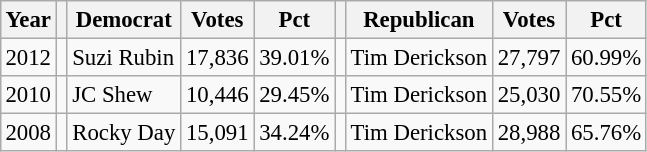<table class="wikitable" style="margin:0.5em ; font-size:95%">
<tr>
<th>Year</th>
<th></th>
<th>Democrat</th>
<th>Votes</th>
<th>Pct</th>
<th></th>
<th>Republican</th>
<th>Votes</th>
<th>Pct</th>
</tr>
<tr>
<td>2012</td>
<td></td>
<td>Suzi Rubin</td>
<td>17,836</td>
<td>39.01%</td>
<td></td>
<td>Tim Derickson</td>
<td>27,797</td>
<td>60.99%</td>
</tr>
<tr>
<td>2010</td>
<td></td>
<td>JC Shew</td>
<td>10,446</td>
<td>29.45%</td>
<td></td>
<td>Tim Derickson</td>
<td>25,030</td>
<td>70.55%</td>
</tr>
<tr>
<td>2008</td>
<td></td>
<td>Rocky Day</td>
<td>15,091</td>
<td>34.24%</td>
<td></td>
<td>Tim Derickson</td>
<td>28,988</td>
<td>65.76%</td>
</tr>
</table>
